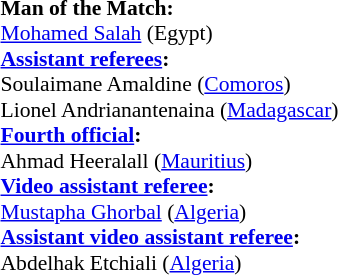<table style="width:100%; font-size:90%;">
<tr>
<td><br><strong>Man of the Match:</strong>
<br><a href='#'>Mohamed Salah</a> (Egypt)<br><strong><a href='#'>Assistant referees</a>:</strong>
<br>Soulaimane Amaldine (<a href='#'>Comoros</a>)
<br>Lionel Andrianantenaina (<a href='#'>Madagascar</a>)
<br><strong><a href='#'>Fourth official</a>:</strong>
<br>Ahmad Heeralall (<a href='#'>Mauritius</a>)
<br><strong><a href='#'>Video assistant referee</a>:</strong>
<br><a href='#'>Mustapha Ghorbal</a> (<a href='#'>Algeria</a>)
<br><strong><a href='#'>Assistant video assistant referee</a>:</strong>
<br>Abdelhak Etchiali (<a href='#'>Algeria</a>)</td>
</tr>
</table>
